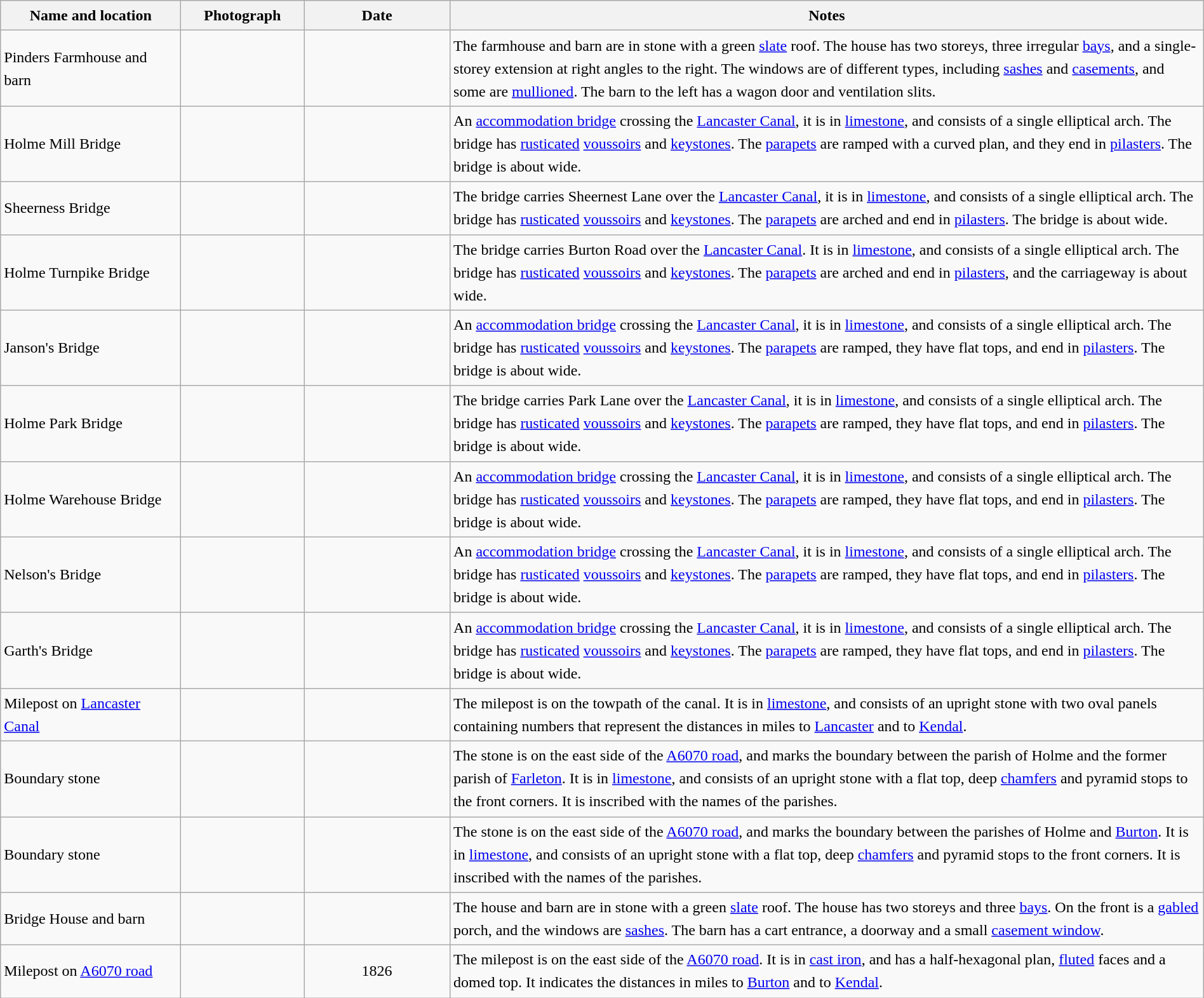<table class="wikitable sortable plainrowheaders" style="width:100%;border:0px;text-align:left;line-height:150%;">
<tr>
<th scope="col"  style="width:150px">Name and location</th>
<th scope="col"  style="width:100px" class="unsortable">Photograph</th>
<th scope="col"  style="width:120px">Date</th>
<th scope="col"  style="width:650px" class="unsortable">Notes</th>
</tr>
<tr>
<td>Pinders Farmhouse and barn<br><small></small></td>
<td></td>
<td align="center"></td>
<td>The farmhouse and barn are in stone with a green <a href='#'>slate</a> roof.  The house has two storeys, three irregular <a href='#'>bays</a>, and a single-storey extension at right angles to the right.  The windows are of different types, including <a href='#'>sashes</a> and <a href='#'>casements</a>, and some are <a href='#'>mullioned</a>.  The barn to the left has a wagon door and ventilation slits.</td>
</tr>
<tr>
<td>Holme Mill Bridge<br><small></small></td>
<td></td>
<td align="center"></td>
<td>An <a href='#'>accommodation bridge</a> crossing the <a href='#'>Lancaster Canal</a>, it is in <a href='#'>limestone</a>, and consists of a single elliptical arch.  The bridge has <a href='#'>rusticated</a> <a href='#'>voussoirs</a> and <a href='#'>keystones</a>.  The <a href='#'>parapets</a> are ramped with a curved plan, and they end in <a href='#'>pilasters</a>.  The bridge is about  wide.</td>
</tr>
<tr>
<td>Sheerness Bridge<br><small></small></td>
<td></td>
<td align="center"></td>
<td>The bridge carries Sheernest Lane over the <a href='#'>Lancaster Canal</a>, it is in <a href='#'>limestone</a>, and consists of a single elliptical arch.  The bridge has <a href='#'>rusticated</a> <a href='#'>voussoirs</a> and <a href='#'>keystones</a>.  The <a href='#'>parapets</a> are arched and end in <a href='#'>pilasters</a>.  The bridge is about  wide.</td>
</tr>
<tr>
<td>Holme Turnpike Bridge<br><small></small></td>
<td></td>
<td align="center"></td>
<td>The bridge carries Burton Road over the <a href='#'>Lancaster Canal</a>.  It is in <a href='#'>limestone</a>, and consists of a single elliptical arch.  The bridge has <a href='#'>rusticated</a> <a href='#'>voussoirs</a> and <a href='#'>keystones</a>.  The <a href='#'>parapets</a> are arched and end in <a href='#'>pilasters</a>, and the carriageway is about  wide.</td>
</tr>
<tr>
<td>Janson's Bridge<br><small></small></td>
<td></td>
<td align="center"></td>
<td>An <a href='#'>accommodation bridge</a> crossing the <a href='#'>Lancaster Canal</a>, it is in <a href='#'>limestone</a>, and consists of a single elliptical arch.  The bridge has <a href='#'>rusticated</a> <a href='#'>voussoirs</a> and <a href='#'>keystones</a>.  The <a href='#'>parapets</a> are ramped, they have flat tops, and end in <a href='#'>pilasters</a>.  The bridge is about  wide.</td>
</tr>
<tr>
<td>Holme Park Bridge<br><small></small></td>
<td></td>
<td align="center"></td>
<td>The bridge carries Park Lane over the <a href='#'>Lancaster Canal</a>, it is in <a href='#'>limestone</a>, and consists of a single elliptical arch.  The bridge has <a href='#'>rusticated</a> <a href='#'>voussoirs</a> and <a href='#'>keystones</a>.  The <a href='#'>parapets</a> are ramped, they have flat tops, and end in <a href='#'>pilasters</a>.  The bridge is about  wide.</td>
</tr>
<tr>
<td>Holme Warehouse Bridge<br><small></small></td>
<td></td>
<td align="center"></td>
<td>An <a href='#'>accommodation bridge</a> crossing the <a href='#'>Lancaster Canal</a>, it is in <a href='#'>limestone</a>, and consists of a single elliptical arch. The bridge has <a href='#'>rusticated</a> <a href='#'>voussoirs</a> and <a href='#'>keystones</a>.  The <a href='#'>parapets</a> are ramped, they have flat tops, and end in <a href='#'>pilasters</a>.  The bridge is about  wide.</td>
</tr>
<tr>
<td>Nelson's Bridge<br><small></small></td>
<td></td>
<td align="center"></td>
<td>An <a href='#'>accommodation bridge</a> crossing the <a href='#'>Lancaster Canal</a>, it is in <a href='#'>limestone</a>, and consists of a single elliptical arch. The bridge has <a href='#'>rusticated</a> <a href='#'>voussoirs</a> and <a href='#'>keystones</a>.  The <a href='#'>parapets</a> are ramped, they have flat tops, and end in <a href='#'>pilasters</a>.  The bridge is about  wide.</td>
</tr>
<tr>
<td>Garth's Bridge<br><small></small></td>
<td></td>
<td align="center"></td>
<td>An <a href='#'>accommodation bridge</a> crossing the <a href='#'>Lancaster Canal</a>, it is in <a href='#'>limestone</a>, and consists of a single elliptical arch. The bridge has <a href='#'>rusticated</a> <a href='#'>voussoirs</a> and <a href='#'>keystones</a>.  The <a href='#'>parapets</a> are ramped, they have flat tops, and end in <a href='#'>pilasters</a>.  The bridge is about  wide.</td>
</tr>
<tr |->
<td>Milepost on <a href='#'>Lancaster Canal</a><br><small></small></td>
<td></td>
<td align="center"></td>
<td>The milepost is on the towpath of the canal.  It is in <a href='#'>limestone</a>, and consists of an upright stone with two oval panels containing numbers that represent the distances in miles to <a href='#'>Lancaster</a> and to <a href='#'>Kendal</a>.</td>
</tr>
<tr>
<td>Boundary stone<br><small></small></td>
<td></td>
<td align="center"></td>
<td>The stone is on the east side of the <a href='#'>A6070 road</a>, and marks the boundary between the parish of Holme and the former parish of <a href='#'>Farleton</a>.  It is in <a href='#'>limestone</a>, and consists of an upright stone with a flat top, deep <a href='#'>chamfers</a> and pyramid stops to the front corners.  It is inscribed with the names of the parishes.</td>
</tr>
<tr>
<td>Boundary stone<br><small></small></td>
<td></td>
<td align="center"></td>
<td>The stone is on the east side of the <a href='#'>A6070 road</a>, and marks the boundary between the parishes of Holme and <a href='#'>Burton</a>.  It is in <a href='#'>limestone</a>, and consists of an upright stone with a flat top, deep <a href='#'>chamfers</a> and pyramid stops to the front corners.  It is inscribed with the names of the parishes.</td>
</tr>
<tr>
<td>Bridge House and barn<br><small></small></td>
<td></td>
<td align="center"></td>
<td>The house and barn are in stone with a green <a href='#'>slate</a> roof.  The house has two storeys and three <a href='#'>bays</a>.  On the front is a <a href='#'>gabled</a> porch, and the windows are <a href='#'>sashes</a>.  The barn has a cart entrance, a doorway and a small <a href='#'>casement window</a>.</td>
</tr>
<tr>
<td>Milepost on <a href='#'>A6070 road</a><br><small></small></td>
<td></td>
<td align="center">1826</td>
<td>The milepost is on the east side of the <a href='#'>A6070 road</a>.  It is in <a href='#'>cast iron</a>, and has a half-hexagonal plan, <a href='#'>fluted</a> faces and a domed top.  It indicates the distances in miles to <a href='#'>Burton</a> and to <a href='#'>Kendal</a>.</td>
</tr>
<tr>
</tr>
</table>
